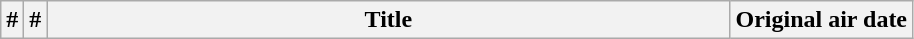<table class="wikitable plainrowheaders">
<tr>
<th>#</th>
<th>#</th>
<th style="width:28em;">Title</th>
<th>Original air date<br>











</th>
</tr>
</table>
